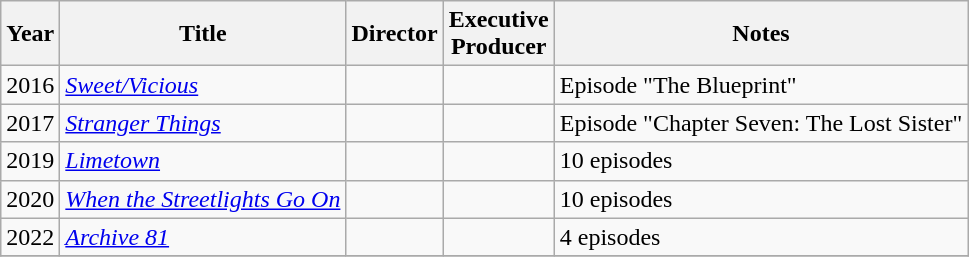<table class="wikitable">
<tr>
<th>Year</th>
<th>Title</th>
<th>Director</th>
<th>Executive<br>Producer</th>
<th>Notes</th>
</tr>
<tr>
<td>2016</td>
<td><em><a href='#'>Sweet/Vicious</a></em></td>
<td></td>
<td></td>
<td>Episode "The Blueprint"</td>
</tr>
<tr>
<td>2017</td>
<td><em><a href='#'>Stranger Things</a></em></td>
<td></td>
<td></td>
<td>Episode "Chapter Seven: The Lost Sister"</td>
</tr>
<tr>
<td>2019</td>
<td><em><a href='#'>Limetown</a></em></td>
<td></td>
<td></td>
<td>10 episodes</td>
</tr>
<tr>
<td>2020</td>
<td><em><a href='#'>When the Streetlights Go On</a></em></td>
<td></td>
<td></td>
<td>10 episodes</td>
</tr>
<tr>
<td>2022</td>
<td><em><a href='#'>Archive 81</a></em></td>
<td></td>
<td></td>
<td>4 episodes</td>
</tr>
<tr>
</tr>
</table>
